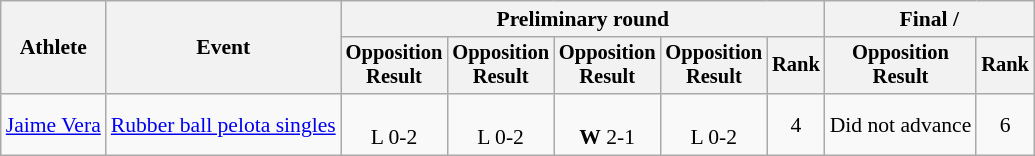<table class=wikitable style=font-size:90%;text-align:center>
<tr>
<th rowspan=2>Athlete</th>
<th rowspan=2>Event</th>
<th colspan=5>Preliminary round</th>
<th colspan=2>Final / </th>
</tr>
<tr style=font-size:95%>
<th>Opposition<br>Result</th>
<th>Opposition<br>Result</th>
<th>Opposition<br>Result</th>
<th>Opposition<br>Result</th>
<th>Rank</th>
<th>Opposition<br>Result</th>
<th>Rank</th>
</tr>
<tr>
<td align=left><a href='#'>Jaime Vera</a></td>
<td align=left><a href='#'>Rubber ball pelota singles</a></td>
<td><br>L 0-2</td>
<td><br>L 0-2</td>
<td><br> <strong>W</strong> 2-1</td>
<td><br>L 0-2</td>
<td>4</td>
<td>Did not advance</td>
<td>6</td>
</tr>
</table>
